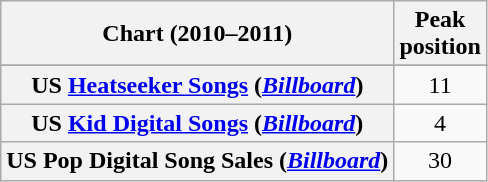<table class="wikitable sortable plainrowheaders" style="text-align:center">
<tr>
<th>Chart (2010–2011)</th>
<th>Peak<br>position</th>
</tr>
<tr>
</tr>
<tr>
<th scope="row">US <a href='#'>Heatseeker Songs</a> (<a href='#'><em>Billboard</em></a>)</th>
<td>11</td>
</tr>
<tr>
<th scope="row">US <a href='#'>Kid Digital Songs</a> (<a href='#'><em>Billboard</em></a>)</th>
<td>4</td>
</tr>
<tr>
<th scope="row">US Pop Digital Song Sales (<em><a href='#'>Billboard</a></em>)</th>
<td>30</td>
</tr>
</table>
